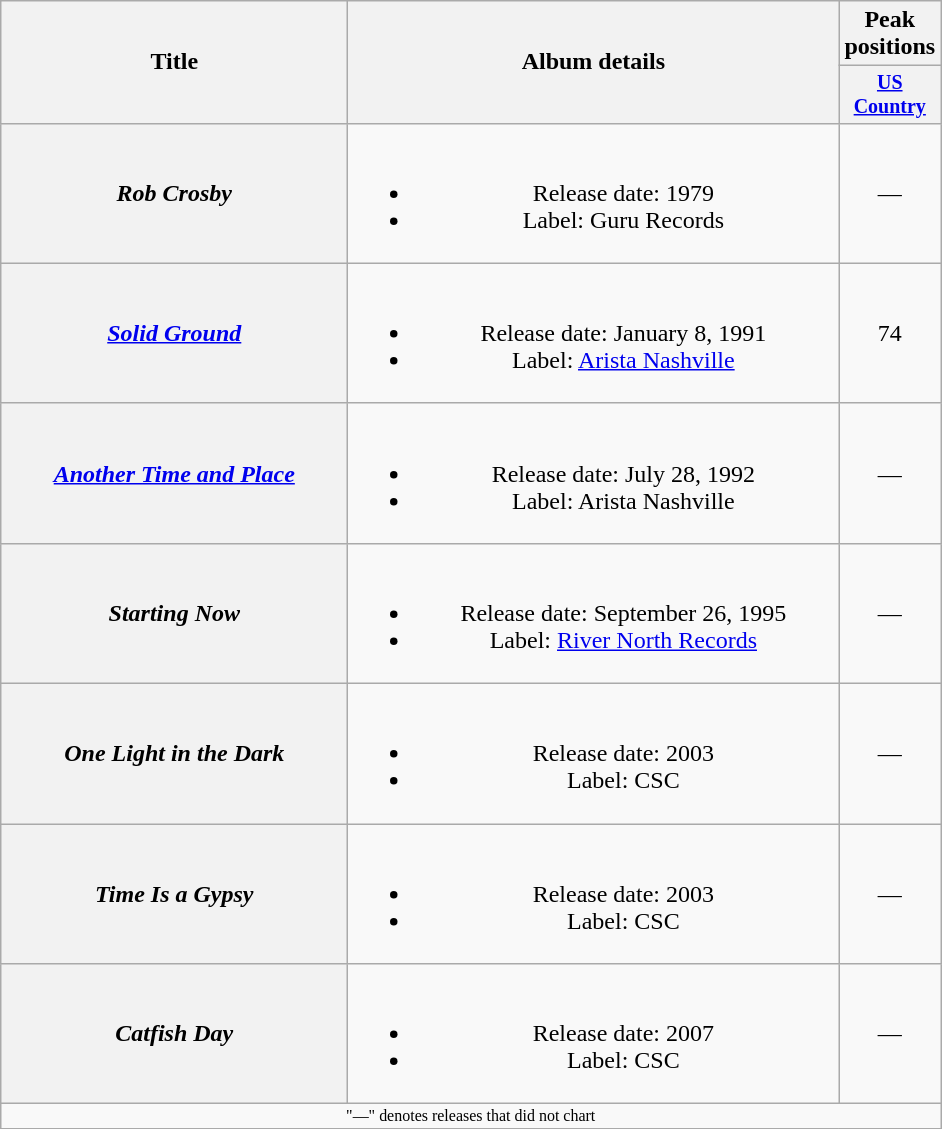<table class="wikitable plainrowheaders" style="text-align:center;">
<tr>
<th rowspan="2" style="width:14em;">Title</th>
<th rowspan="2" style="width:20em;">Album details</th>
<th colspan="1">Peak positions</th>
</tr>
<tr style="font-size:smaller;">
<th width="60"><a href='#'>US Country</a><br></th>
</tr>
<tr>
<th scope="row"><em>Rob Crosby</em></th>
<td><br><ul><li>Release date: 1979</li><li>Label: Guru Records</li></ul></td>
<td>—</td>
</tr>
<tr>
<th scope="row"><em><a href='#'>Solid Ground</a></em></th>
<td><br><ul><li>Release date: January 8, 1991</li><li>Label: <a href='#'>Arista Nashville</a></li></ul></td>
<td>74</td>
</tr>
<tr>
<th scope="row"><em><a href='#'>Another Time and Place</a></em></th>
<td><br><ul><li>Release date: July 28, 1992</li><li>Label: Arista Nashville</li></ul></td>
<td>—</td>
</tr>
<tr>
<th scope="row"><em>Starting Now</em></th>
<td><br><ul><li>Release date: September 26, 1995</li><li>Label: <a href='#'>River North Records</a></li></ul></td>
<td>—</td>
</tr>
<tr>
<th scope="row"><em>One Light in the Dark</em></th>
<td><br><ul><li>Release date: 2003</li><li>Label: CSC</li></ul></td>
<td>—</td>
</tr>
<tr>
<th scope="row"><em>Time Is a Gypsy</em></th>
<td><br><ul><li>Release date: 2003</li><li>Label: CSC</li></ul></td>
<td>—</td>
</tr>
<tr>
<th scope="row"><em>Catfish Day</em></th>
<td><br><ul><li>Release date: 2007</li><li>Label: CSC</li></ul></td>
<td>—</td>
</tr>
<tr>
<td colspan="3" style="font-size:8pt">"—" denotes releases that did not chart</td>
</tr>
<tr>
</tr>
</table>
